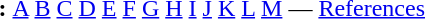<table id="toc" border="0">
<tr>
<th>:</th>
<td><a href='#'>A</a> <a href='#'>B</a> <a href='#'>C</a> <a href='#'>D</a> <a href='#'>E</a> <a href='#'>F</a> <a href='#'>G</a> <a href='#'>H</a> <a href='#'>I</a> <a href='#'>J</a> <a href='#'>K</a> <a href='#'>L</a> <a href='#'>M</a> — <a href='#'>References</a></td>
</tr>
</table>
